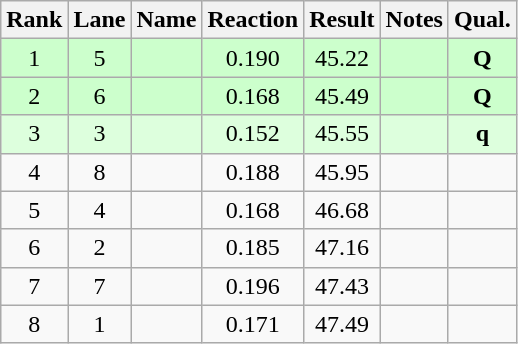<table class="wikitable sortable" style="text-align:center">
<tr>
<th>Rank</th>
<th>Lane</th>
<th>Name</th>
<th>Reaction</th>
<th>Result</th>
<th>Notes</th>
<th>Qual.</th>
</tr>
<tr style="background:#cfc;">
<td>1</td>
<td>5</td>
<td align="left"></td>
<td>0.190</td>
<td>45.22</td>
<td></td>
<td><strong>Q</strong></td>
</tr>
<tr style="background:#cfc;">
<td>2</td>
<td>6</td>
<td align="left"></td>
<td>0.168</td>
<td>45.49</td>
<td></td>
<td><strong>Q</strong></td>
</tr>
<tr style="background:#dfd;">
<td>3</td>
<td>3</td>
<td align="left"></td>
<td>0.152</td>
<td>45.55</td>
<td></td>
<td><strong>q</strong></td>
</tr>
<tr>
<td>4</td>
<td>8</td>
<td align="left"></td>
<td>0.188</td>
<td>45.95</td>
<td></td>
<td></td>
</tr>
<tr>
<td>5</td>
<td>4</td>
<td align="left"></td>
<td>0.168</td>
<td>46.68</td>
<td></td>
<td></td>
</tr>
<tr>
<td>6</td>
<td>2</td>
<td align="left"></td>
<td>0.185</td>
<td>47.16</td>
<td></td>
<td></td>
</tr>
<tr>
<td>7</td>
<td>7</td>
<td align="left"></td>
<td>0.196</td>
<td>47.43</td>
<td></td>
<td></td>
</tr>
<tr>
<td>8</td>
<td>1</td>
<td align="left"></td>
<td>0.171</td>
<td>47.49</td>
<td></td>
<td></td>
</tr>
</table>
